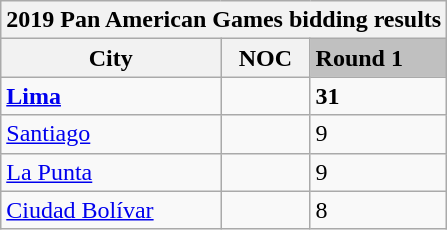<table class="wikitable">
<tr>
<th colspan="7">2019 Pan American Games bidding results</th>
</tr>
<tr>
<th>City</th>
<th>NOC</th>
<td style="background:silver;"><strong>Round 1</strong></td>
</tr>
<tr>
<td><strong><a href='#'>Lima</a></strong></td>
<td></td>
<td><strong>31</strong></td>
</tr>
<tr>
<td><a href='#'>Santiago</a></td>
<td></td>
<td>9</td>
</tr>
<tr>
<td><a href='#'>La Punta</a></td>
<td></td>
<td>9</td>
</tr>
<tr>
<td><a href='#'>Ciudad Bolívar</a></td>
<td></td>
<td>8</td>
</tr>
</table>
